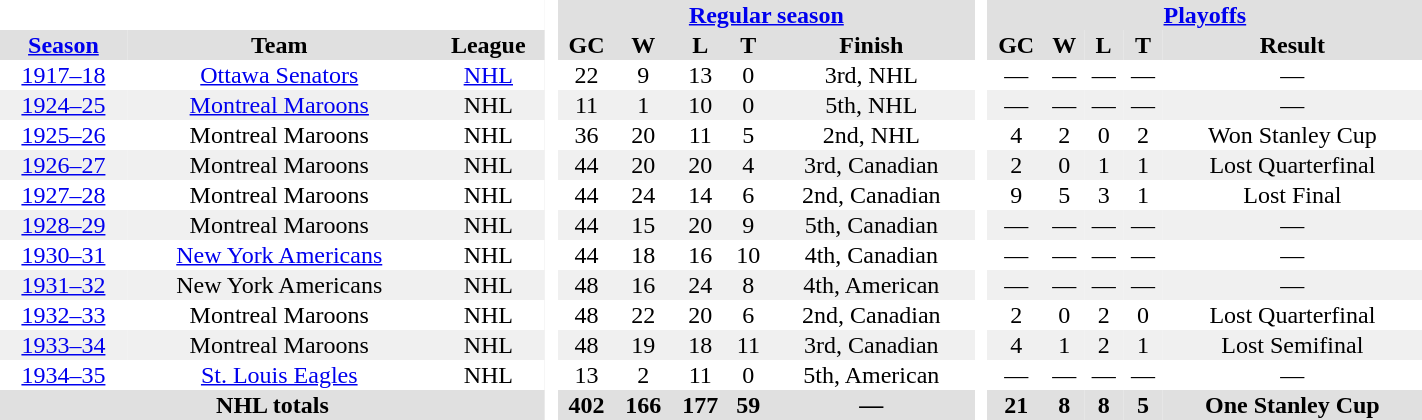<table BORDER="0" CELLPADDING="1" CELLSPACING="0" width="75%" style="text-align:center">
<tr bgcolor="#e0e0e0">
<th colspan="3" bgcolor="#ffffff"> </th>
<th rowspan="99" bgcolor="#ffffff"> </th>
<th colspan="5"><a href='#'>Regular season</a></th>
<th rowspan="99" bgcolor="#ffffff"> </th>
<th colspan="5"><a href='#'>Playoffs</a></th>
</tr>
<tr bgcolor="#e0e0e0">
<th><a href='#'>Season</a></th>
<th>Team</th>
<th>League</th>
<th>GC</th>
<th>W</th>
<th>L</th>
<th>T</th>
<th>Finish</th>
<th>GC</th>
<th>W</th>
<th>L</th>
<th>T</th>
<th>Result</th>
</tr>
<tr>
<td><a href='#'>1917–18</a></td>
<td><a href='#'>Ottawa Senators</a></td>
<td><a href='#'>NHL</a></td>
<td>22</td>
<td>9</td>
<td>13</td>
<td>0</td>
<td>3rd, NHL</td>
<td>—</td>
<td>—</td>
<td>—</td>
<td>—</td>
<td>—</td>
</tr>
<tr bgcolor="#f0f0f0">
<td><a href='#'>1924–25</a></td>
<td><a href='#'>Montreal Maroons</a></td>
<td>NHL</td>
<td>11</td>
<td>1</td>
<td>10</td>
<td>0</td>
<td>5th, NHL</td>
<td>—</td>
<td>—</td>
<td>—</td>
<td>—</td>
<td>—</td>
</tr>
<tr>
<td><a href='#'>1925–26</a></td>
<td>Montreal Maroons</td>
<td>NHL</td>
<td>36</td>
<td>20</td>
<td>11</td>
<td>5</td>
<td>2nd, NHL</td>
<td>4</td>
<td>2</td>
<td>0</td>
<td>2</td>
<td>Won Stanley Cup</td>
</tr>
<tr bgcolor="#f0f0f0">
<td><a href='#'>1926–27</a></td>
<td>Montreal Maroons</td>
<td>NHL</td>
<td>44</td>
<td>20</td>
<td>20</td>
<td>4</td>
<td>3rd, Canadian</td>
<td>2</td>
<td>0</td>
<td>1</td>
<td>1</td>
<td>Lost Quarterfinal</td>
</tr>
<tr>
<td><a href='#'>1927–28</a></td>
<td>Montreal Maroons</td>
<td>NHL</td>
<td>44</td>
<td>24</td>
<td>14</td>
<td>6</td>
<td>2nd, Canadian</td>
<td>9</td>
<td>5</td>
<td>3</td>
<td>1</td>
<td>Lost Final</td>
</tr>
<tr bgcolor="#f0f0f0">
<td><a href='#'>1928–29</a></td>
<td>Montreal Maroons</td>
<td>NHL</td>
<td>44</td>
<td>15</td>
<td>20</td>
<td>9</td>
<td>5th, Canadian</td>
<td>—</td>
<td>—</td>
<td>—</td>
<td>—</td>
<td>—</td>
</tr>
<tr>
<td><a href='#'>1930–31</a></td>
<td><a href='#'>New York Americans</a></td>
<td>NHL</td>
<td>44</td>
<td>18</td>
<td>16</td>
<td>10</td>
<td>4th, Canadian</td>
<td>—</td>
<td>—</td>
<td>—</td>
<td>—</td>
<td>—</td>
</tr>
<tr bgcolor="#f0f0f0">
<td><a href='#'>1931–32</a></td>
<td>New York Americans</td>
<td>NHL</td>
<td>48</td>
<td>16</td>
<td>24</td>
<td>8</td>
<td>4th, American</td>
<td>—</td>
<td>—</td>
<td>—</td>
<td>—</td>
<td>—</td>
</tr>
<tr>
<td><a href='#'>1932–33</a></td>
<td>Montreal Maroons</td>
<td>NHL</td>
<td>48</td>
<td>22</td>
<td>20</td>
<td>6</td>
<td>2nd, Canadian</td>
<td>2</td>
<td>0</td>
<td>2</td>
<td>0</td>
<td>Lost Quarterfinal</td>
</tr>
<tr bgcolor="#f0f0f0">
<td><a href='#'>1933–34</a></td>
<td>Montreal Maroons</td>
<td>NHL</td>
<td>48</td>
<td>19</td>
<td>18</td>
<td>11</td>
<td>3rd, Canadian</td>
<td>4</td>
<td>1</td>
<td>2</td>
<td>1</td>
<td>Lost Semifinal</td>
</tr>
<tr>
<td><a href='#'>1934–35</a></td>
<td><a href='#'>St. Louis Eagles</a></td>
<td>NHL</td>
<td>13</td>
<td>2</td>
<td>11</td>
<td>0</td>
<td>5th, American</td>
<td>—</td>
<td>—</td>
<td>—</td>
<td>—</td>
<td>—</td>
</tr>
<tr bgcolor="#e0e0e0">
<th colspan="3">NHL totals</th>
<th>402</th>
<th>166</th>
<th>177</th>
<th>59</th>
<th>—</th>
<th>21</th>
<th>8</th>
<th>8</th>
<th>5</th>
<th>One Stanley Cup</th>
</tr>
</table>
